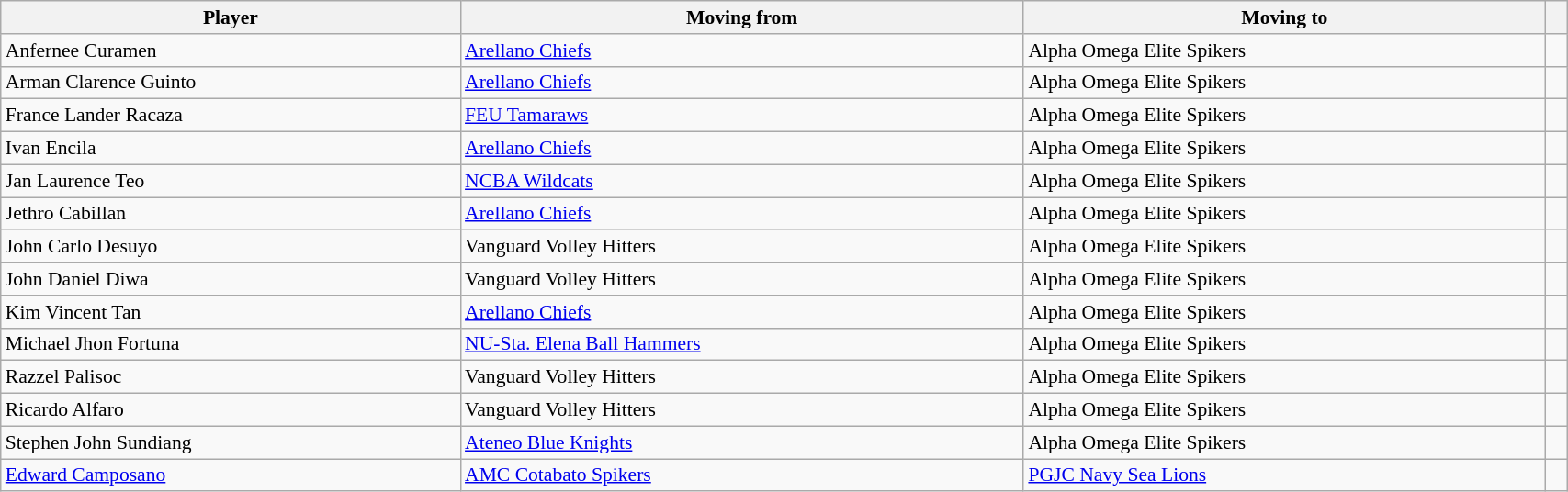<table class="wikitable" style="width:90%; font-size:90%; ">
<tr>
<th>Player</th>
<th>Moving from</th>
<th>Moving to</th>
<th class="unsortable"></th>
</tr>
<tr>
<td> Anfernee Curamen</td>
<td><a href='#'>Arellano Chiefs</a></td>
<td>Alpha Omega Elite Spikers</td>
<td></td>
</tr>
<tr>
<td> Arman Clarence Guinto</td>
<td><a href='#'>Arellano Chiefs</a></td>
<td>Alpha Omega Elite Spikers</td>
<td></td>
</tr>
<tr>
<td> France Lander Racaza</td>
<td><a href='#'>FEU Tamaraws</a></td>
<td>Alpha Omega Elite Spikers</td>
<td></td>
</tr>
<tr>
<td> Ivan Encila</td>
<td><a href='#'>Arellano Chiefs</a></td>
<td>Alpha Omega Elite Spikers</td>
<td></td>
</tr>
<tr>
<td> Jan Laurence Teo</td>
<td><a href='#'>NCBA Wildcats</a></td>
<td>Alpha Omega Elite Spikers</td>
<td></td>
</tr>
<tr>
<td> Jethro Cabillan</td>
<td><a href='#'>Arellano Chiefs</a></td>
<td>Alpha Omega Elite Spikers</td>
<td></td>
</tr>
<tr>
<td> John Carlo Desuyo</td>
<td>Vanguard Volley Hitters</td>
<td>Alpha Omega Elite Spikers</td>
<td></td>
</tr>
<tr>
<td> John Daniel Diwa</td>
<td>Vanguard Volley Hitters</td>
<td>Alpha Omega Elite Spikers</td>
<td></td>
</tr>
<tr>
<td> Kim Vincent Tan</td>
<td><a href='#'>Arellano Chiefs</a></td>
<td>Alpha Omega Elite Spikers</td>
<td></td>
</tr>
<tr>
<td> Michael Jhon Fortuna</td>
<td><a href='#'>NU-Sta. Elena Ball Hammers</a></td>
<td>Alpha Omega Elite Spikers</td>
<td></td>
</tr>
<tr>
<td> Razzel Palisoc</td>
<td>Vanguard Volley Hitters</td>
<td>Alpha Omega Elite Spikers</td>
<td></td>
</tr>
<tr>
<td> Ricardo Alfaro</td>
<td>Vanguard Volley Hitters</td>
<td>Alpha Omega Elite Spikers</td>
<td></td>
</tr>
<tr>
<td> Stephen John Sundiang</td>
<td><a href='#'>Ateneo Blue Knights</a></td>
<td>Alpha Omega Elite Spikers</td>
<td></td>
</tr>
<tr>
<td> <a href='#'>Edward Camposano</a></td>
<td><a href='#'>AMC Cotabato Spikers</a></td>
<td><a href='#'>PGJC Navy Sea Lions</a></td>
<td></td>
</tr>
</table>
